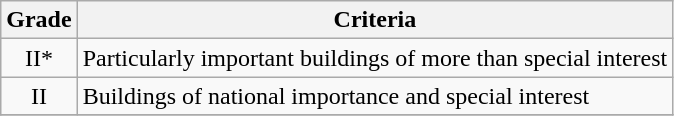<table class="wikitable" border="1">
<tr>
<th>Grade</th>
<th>Criteria</th>
</tr>
<tr>
<td align="center" >II*</td>
<td>Particularly important buildings of more than special interest</td>
</tr>
<tr>
<td align="center" >II</td>
<td>Buildings of national importance and special interest</td>
</tr>
<tr>
</tr>
</table>
